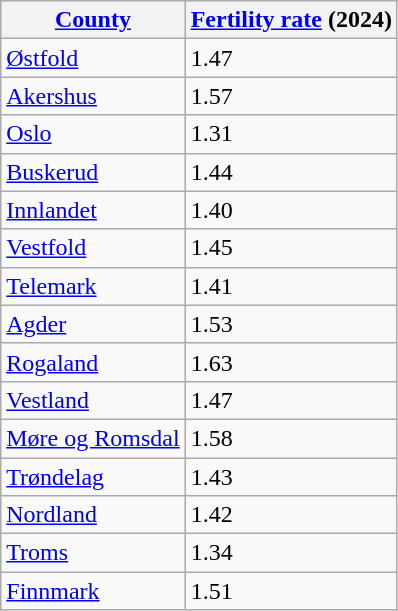<table class="wikitable sortable">
<tr>
<th><a href='#'>County</a></th>
<th><a href='#'>Fertility rate</a> (2024)</th>
</tr>
<tr>
<td><a href='#'>Østfold</a></td>
<td>1.47</td>
</tr>
<tr>
<td><a href='#'>Akershus</a></td>
<td>1.57</td>
</tr>
<tr>
<td><a href='#'>Oslo</a></td>
<td>1.31</td>
</tr>
<tr>
<td><a href='#'>Buskerud</a></td>
<td>1.44</td>
</tr>
<tr>
<td><a href='#'>Innlandet</a></td>
<td>1.40</td>
</tr>
<tr>
<td><a href='#'>Vestfold</a></td>
<td>1.45</td>
</tr>
<tr>
<td><a href='#'>Telemark</a></td>
<td>1.41</td>
</tr>
<tr>
<td><a href='#'>Agder</a></td>
<td>1.53</td>
</tr>
<tr>
<td><a href='#'>Rogaland</a></td>
<td>1.63</td>
</tr>
<tr>
<td><a href='#'>Vestland</a></td>
<td>1.47</td>
</tr>
<tr>
<td><a href='#'>Møre og Romsdal</a></td>
<td>1.58</td>
</tr>
<tr>
<td><a href='#'>Trøndelag</a></td>
<td>1.43</td>
</tr>
<tr>
<td><a href='#'>Nordland</a></td>
<td>1.42</td>
</tr>
<tr>
<td><a href='#'>Troms</a></td>
<td>1.34</td>
</tr>
<tr>
<td><a href='#'>Finnmark</a></td>
<td>1.51</td>
</tr>
</table>
